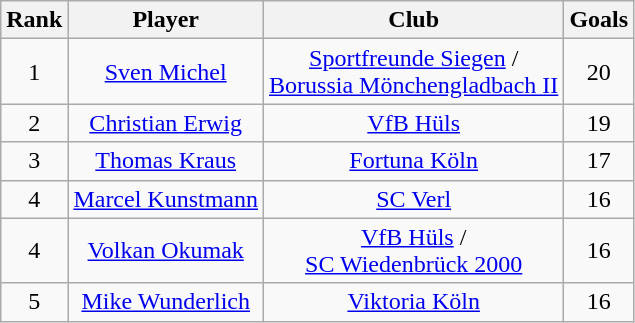<table class="wikitable" style="text-align:center">
<tr>
<th>Rank</th>
<th>Player</th>
<th>Club</th>
<th>Goals</th>
</tr>
<tr>
<td>1</td>
<td><a href='#'>Sven Michel</a></td>
<td><a href='#'>Sportfreunde Siegen</a> /<br> <a href='#'>Borussia Mönchengladbach II</a></td>
<td>20</td>
</tr>
<tr>
<td>2</td>
<td><a href='#'>Christian Erwig</a></td>
<td><a href='#'>VfB Hüls</a></td>
<td>19</td>
</tr>
<tr>
<td>3</td>
<td><a href='#'>Thomas Kraus</a></td>
<td><a href='#'>Fortuna Köln</a></td>
<td>17</td>
</tr>
<tr>
<td>4</td>
<td><a href='#'>Marcel Kunstmann</a></td>
<td><a href='#'>SC Verl</a></td>
<td>16</td>
</tr>
<tr>
<td>4</td>
<td><a href='#'>Volkan Okumak</a></td>
<td><a href='#'>VfB Hüls</a> /<br><a href='#'>SC Wiedenbrück 2000</a></td>
<td>16</td>
</tr>
<tr>
<td>5</td>
<td><a href='#'>Mike Wunderlich</a></td>
<td><a href='#'>Viktoria Köln</a></td>
<td>16</td>
</tr>
</table>
